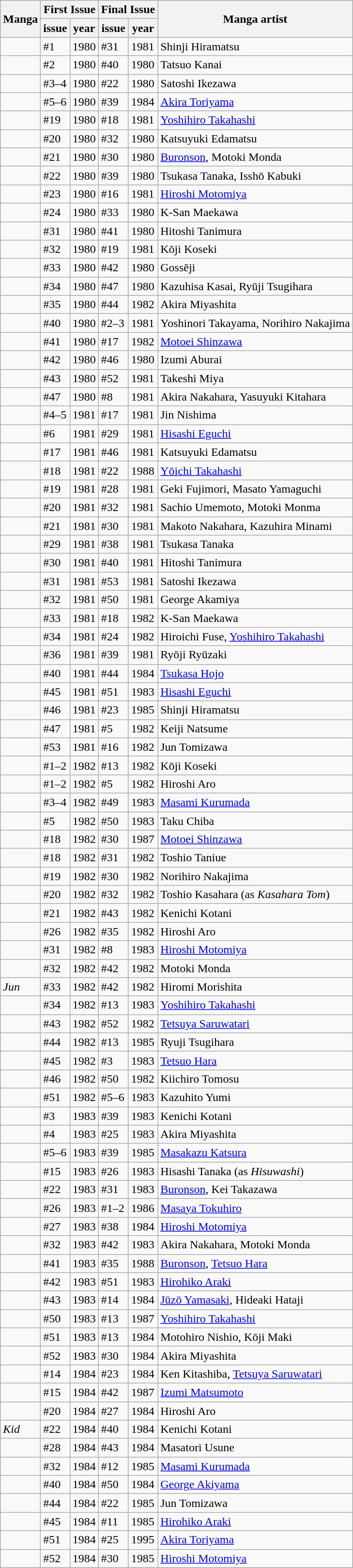<table class="wikitable sortable">
<tr>
<th rowspan="2" scope="col">Manga</th>
<th colspan="2" scope="col">First Issue</th>
<th colspan="2" scope="col">Final Issue</th>
<th rowspan="2" scope="col">Manga artist</th>
</tr>
<tr>
<th scope="col">issue</th>
<th scope="col">year</th>
<th scope="col">issue</th>
<th scope="col">year</th>
</tr>
<tr>
<td></td>
<td>#1</td>
<td>1980</td>
<td>#31</td>
<td>1981</td>
<td>Shinji Hiramatsu</td>
</tr>
<tr>
<td></td>
<td>#2</td>
<td>1980</td>
<td>#40</td>
<td>1980</td>
<td>Tatsuo Kanai</td>
</tr>
<tr>
<td></td>
<td>#3–4</td>
<td>1980</td>
<td>#22</td>
<td>1980</td>
<td>Satoshi Ikezawa</td>
</tr>
<tr>
<td></td>
<td>#5–6</td>
<td>1980</td>
<td>#39</td>
<td>1984</td>
<td><a href='#'>Akira Toriyama</a></td>
</tr>
<tr>
<td></td>
<td>#19</td>
<td>1980</td>
<td>#18</td>
<td>1981</td>
<td><a href='#'>Yoshihiro Takahashi</a></td>
</tr>
<tr>
<td></td>
<td>#20</td>
<td>1980</td>
<td>#32</td>
<td>1980</td>
<td>Katsuyuki Edamatsu</td>
</tr>
<tr>
<td></td>
<td>#21</td>
<td>1980</td>
<td>#30</td>
<td>1980</td>
<td><a href='#'>Buronson</a>, Motoki Monda</td>
</tr>
<tr>
<td></td>
<td>#22</td>
<td>1980</td>
<td>#39</td>
<td>1980</td>
<td>Tsukasa Tanaka, Isshō Kabuki</td>
</tr>
<tr>
<td></td>
<td>#23</td>
<td>1980</td>
<td>#16</td>
<td>1981</td>
<td><a href='#'>Hiroshi Motomiya</a></td>
</tr>
<tr>
<td></td>
<td>#24</td>
<td>1980</td>
<td>#33</td>
<td>1980</td>
<td>K-San Maekawa</td>
</tr>
<tr>
<td></td>
<td>#31</td>
<td>1980</td>
<td>#41</td>
<td>1980</td>
<td>Hitoshi Tanimura</td>
</tr>
<tr>
<td></td>
<td>#32</td>
<td>1980</td>
<td>#19</td>
<td>1981</td>
<td>Kōji Koseki</td>
</tr>
<tr>
<td></td>
<td>#33</td>
<td>1980</td>
<td>#42</td>
<td>1980</td>
<td>Gossēji</td>
</tr>
<tr>
<td></td>
<td>#34</td>
<td>1980</td>
<td>#47</td>
<td>1980</td>
<td>Kazuhisa Kasai, Ryūji Tsugihara</td>
</tr>
<tr>
<td></td>
<td>#35</td>
<td>1980</td>
<td>#44</td>
<td>1982</td>
<td>Akira Miyashita</td>
</tr>
<tr>
<td></td>
<td>#40</td>
<td>1980</td>
<td>#2–3</td>
<td>1981</td>
<td>Yoshinori Takayama, Norihiro Nakajima</td>
</tr>
<tr>
<td></td>
<td>#41</td>
<td>1980</td>
<td>#17</td>
<td>1982</td>
<td><a href='#'>Motoei Shinzawa</a></td>
</tr>
<tr>
<td></td>
<td>#42</td>
<td>1980</td>
<td>#46</td>
<td>1980</td>
<td>Izumi Aburai</td>
</tr>
<tr>
<td></td>
<td>#43</td>
<td>1980</td>
<td>#52</td>
<td>1981</td>
<td>Takeshi Miya</td>
</tr>
<tr>
<td></td>
<td>#47</td>
<td>1980</td>
<td>#8</td>
<td>1981</td>
<td>Akira Nakahara, Yasuyuki Kitahara</td>
</tr>
<tr>
<td></td>
<td>#4–5</td>
<td>1981</td>
<td>#17</td>
<td>1981</td>
<td>Jin Nishima</td>
</tr>
<tr>
<td></td>
<td>#6</td>
<td>1981</td>
<td>#29</td>
<td>1981</td>
<td><a href='#'>Hisashi Eguchi</a></td>
</tr>
<tr>
<td></td>
<td>#17</td>
<td>1981</td>
<td>#46</td>
<td>1981</td>
<td>Katsuyuki Edamatsu</td>
</tr>
<tr>
<td></td>
<td>#18</td>
<td>1981</td>
<td>#22</td>
<td>1988</td>
<td><a href='#'>Yōichi Takahashi</a></td>
</tr>
<tr>
<td></td>
<td>#19</td>
<td>1981</td>
<td>#28</td>
<td>1981</td>
<td>Geki Fujimori, Masato Yamaguchi</td>
</tr>
<tr>
<td></td>
<td>#20</td>
<td>1981</td>
<td>#32</td>
<td>1981</td>
<td>Sachio Umemoto, Motoki Monma</td>
</tr>
<tr>
<td></td>
<td>#21</td>
<td>1981</td>
<td>#30</td>
<td>1981</td>
<td>Makoto Nakahara, Kazuhira Minami</td>
</tr>
<tr>
<td></td>
<td>#29</td>
<td>1981</td>
<td>#38</td>
<td>1981</td>
<td>Tsukasa Tanaka</td>
</tr>
<tr>
<td></td>
<td>#30</td>
<td>1981</td>
<td>#40</td>
<td>1981</td>
<td>Hitoshi Tanimura</td>
</tr>
<tr>
<td></td>
<td>#31</td>
<td>1981</td>
<td>#53</td>
<td>1981</td>
<td>Satoshi Ikezawa</td>
</tr>
<tr>
<td></td>
<td>#32</td>
<td>1981</td>
<td>#50</td>
<td>1981</td>
<td>George Akamiya</td>
</tr>
<tr>
<td></td>
<td>#33</td>
<td>1981</td>
<td>#18</td>
<td>1982</td>
<td>K-San Maekawa</td>
</tr>
<tr>
<td></td>
<td>#34</td>
<td>1981</td>
<td>#24</td>
<td>1982</td>
<td>Hiroichi Fuse, <a href='#'>Yoshihiro Takahashi</a></td>
</tr>
<tr>
<td></td>
<td>#36</td>
<td>1981</td>
<td>#39</td>
<td>1981</td>
<td>Ryōji Ryūzaki</td>
</tr>
<tr>
<td></td>
<td>#40</td>
<td>1981</td>
<td>#44</td>
<td>1984</td>
<td><a href='#'>Tsukasa Hojo</a></td>
</tr>
<tr>
<td></td>
<td>#45</td>
<td>1981</td>
<td>#51</td>
<td>1983</td>
<td><a href='#'>Hisashi Eguchi</a></td>
</tr>
<tr>
<td></td>
<td>#46</td>
<td>1981</td>
<td>#23</td>
<td>1985</td>
<td>Shinji Hiramatsu</td>
</tr>
<tr>
<td></td>
<td>#47</td>
<td>1981</td>
<td>#5</td>
<td>1982</td>
<td>Keiji Natsume</td>
</tr>
<tr>
<td></td>
<td>#53</td>
<td>1981</td>
<td>#16</td>
<td>1982</td>
<td>Jun Tomizawa</td>
</tr>
<tr>
<td></td>
<td>#1–2</td>
<td>1982</td>
<td>#13</td>
<td>1982</td>
<td>Kōji Koseki</td>
</tr>
<tr>
<td></td>
<td>#1–2</td>
<td>1982</td>
<td>#5</td>
<td>1982</td>
<td>Hiroshi Aro</td>
</tr>
<tr>
<td></td>
<td>#3–4</td>
<td>1982</td>
<td>#49</td>
<td>1983</td>
<td><a href='#'>Masami Kurumada</a></td>
</tr>
<tr>
<td></td>
<td>#5</td>
<td>1982</td>
<td>#50</td>
<td>1983</td>
<td>Taku Chiba</td>
</tr>
<tr>
<td></td>
<td>#18</td>
<td>1982</td>
<td>#30</td>
<td>1987</td>
<td><a href='#'>Motoei Shinzawa</a></td>
</tr>
<tr>
<td></td>
<td>#18</td>
<td>1982</td>
<td>#31</td>
<td>1982</td>
<td>Toshio Taniue</td>
</tr>
<tr>
<td></td>
<td>#19</td>
<td>1982</td>
<td>#30</td>
<td>1982</td>
<td>Norihiro Nakajima</td>
</tr>
<tr>
<td></td>
<td>#20</td>
<td>1982</td>
<td>#32</td>
<td>1982</td>
<td>Toshio Kasahara (as <em>Kasahara Tom</em>)</td>
</tr>
<tr>
<td></td>
<td>#21</td>
<td>1982</td>
<td>#43</td>
<td>1982</td>
<td>Kenichi Kotani</td>
</tr>
<tr>
<td></td>
<td>#26</td>
<td>1982</td>
<td>#35</td>
<td>1982</td>
<td>Hiroshi Aro</td>
</tr>
<tr>
<td></td>
<td>#31</td>
<td>1982</td>
<td>#8</td>
<td>1983</td>
<td><a href='#'>Hiroshi Motomiya</a></td>
</tr>
<tr>
<td></td>
<td>#32</td>
<td>1982</td>
<td>#42</td>
<td>1982</td>
<td>Motoki Monda</td>
</tr>
<tr>
<td><em>Jun</em></td>
<td>#33</td>
<td>1982</td>
<td>#42</td>
<td>1982</td>
<td>Hiromi Morishita</td>
</tr>
<tr>
<td></td>
<td>#34</td>
<td>1982</td>
<td>#13</td>
<td>1983</td>
<td><a href='#'>Yoshihiro Takahashi</a></td>
</tr>
<tr>
<td></td>
<td>#43</td>
<td>1982</td>
<td>#52</td>
<td>1982</td>
<td><a href='#'>Tetsuya Saruwatari</a></td>
</tr>
<tr>
<td></td>
<td>#44</td>
<td>1982</td>
<td>#13</td>
<td>1985</td>
<td>Ryuji Tsugihara</td>
</tr>
<tr>
<td></td>
<td>#45</td>
<td>1982</td>
<td>#3</td>
<td>1983</td>
<td><a href='#'>Tetsuo Hara</a></td>
</tr>
<tr>
<td></td>
<td>#46</td>
<td>1982</td>
<td>#50</td>
<td>1982</td>
<td>Kiichiro Tomosu</td>
</tr>
<tr>
<td></td>
<td>#51</td>
<td>1982</td>
<td>#5–6</td>
<td>1983</td>
<td>Kazuhito Yumi</td>
</tr>
<tr>
<td></td>
<td>#3</td>
<td>1983</td>
<td>#39</td>
<td>1983</td>
<td>Kenichi Kotani</td>
</tr>
<tr>
<td></td>
<td>#4</td>
<td>1983</td>
<td>#25</td>
<td>1983</td>
<td>Akira Miyashita</td>
</tr>
<tr>
<td></td>
<td>#5–6</td>
<td>1983</td>
<td>#39</td>
<td>1985</td>
<td><a href='#'>Masakazu Katsura</a></td>
</tr>
<tr>
<td></td>
<td>#15</td>
<td>1983</td>
<td>#26</td>
<td>1983</td>
<td>Hisashi Tanaka (as <em>Hisuwashi</em>)</td>
</tr>
<tr>
<td></td>
<td>#22</td>
<td>1983</td>
<td>#31</td>
<td>1983</td>
<td><a href='#'>Buronson</a>, Kei Takazawa</td>
</tr>
<tr>
<td></td>
<td>#26</td>
<td>1983</td>
<td>#1–2</td>
<td>1986</td>
<td><a href='#'>Masaya Tokuhiro</a></td>
</tr>
<tr>
<td></td>
<td>#27</td>
<td>1983</td>
<td>#38</td>
<td>1984</td>
<td><a href='#'>Hiroshi Motomiya</a></td>
</tr>
<tr>
<td></td>
<td>#32</td>
<td>1983</td>
<td>#42</td>
<td>1983</td>
<td>Akira Nakahara, Motoki Monda</td>
</tr>
<tr>
<td></td>
<td>#41</td>
<td>1983</td>
<td>#35</td>
<td>1988</td>
<td><a href='#'>Buronson</a>, <a href='#'>Tetsuo Hara</a></td>
</tr>
<tr>
<td></td>
<td>#42</td>
<td>1983</td>
<td>#51</td>
<td>1983</td>
<td><a href='#'>Hirohiko Araki</a></td>
</tr>
<tr>
<td></td>
<td>#43</td>
<td>1983</td>
<td>#14</td>
<td>1984</td>
<td><a href='#'>Jūzō Yamasaki</a>, Hideaki Hataji</td>
</tr>
<tr>
<td></td>
<td>#50</td>
<td>1983</td>
<td>#13</td>
<td>1987</td>
<td><a href='#'>Yoshihiro Takahashi</a></td>
</tr>
<tr>
<td></td>
<td>#51</td>
<td>1983</td>
<td>#13</td>
<td>1984</td>
<td>Motohiro Nishio, Kōji Maki</td>
</tr>
<tr>
<td></td>
<td>#52</td>
<td>1983</td>
<td>#30</td>
<td>1984</td>
<td>Akira Miyashita</td>
</tr>
<tr>
<td></td>
<td>#14</td>
<td>1984</td>
<td>#23</td>
<td>1984</td>
<td>Ken Kitashiba, <a href='#'>Tetsuya Saruwatari</a></td>
</tr>
<tr>
<td></td>
<td>#15</td>
<td>1984</td>
<td>#42</td>
<td>1987</td>
<td><a href='#'>Izumi Matsumoto</a></td>
</tr>
<tr>
<td></td>
<td>#20</td>
<td>1984</td>
<td>#27</td>
<td>1984</td>
<td>Hiroshi Aro</td>
</tr>
<tr>
<td><em>Kid</em></td>
<td>#22</td>
<td>1984</td>
<td>#40</td>
<td>1984</td>
<td>Kenichi Kotani</td>
</tr>
<tr>
<td></td>
<td>#28</td>
<td>1984</td>
<td>#43</td>
<td>1984</td>
<td>Masatori Usune</td>
</tr>
<tr>
<td></td>
<td>#32</td>
<td>1984</td>
<td>#12</td>
<td>1985</td>
<td><a href='#'>Masami Kurumada</a></td>
</tr>
<tr>
<td></td>
<td>#40</td>
<td>1984</td>
<td>#50</td>
<td>1984</td>
<td><a href='#'>George Akiyama</a></td>
</tr>
<tr>
<td></td>
<td>#44</td>
<td>1984</td>
<td>#22</td>
<td>1985</td>
<td>Jun Tomizawa</td>
</tr>
<tr>
<td></td>
<td>#45</td>
<td>1984</td>
<td>#11</td>
<td>1985</td>
<td><a href='#'>Hirohiko Araki</a></td>
</tr>
<tr>
<td></td>
<td>#51</td>
<td>1984</td>
<td>#25</td>
<td>1995</td>
<td><a href='#'>Akira Toriyama</a></td>
</tr>
<tr>
<td></td>
<td>#52</td>
<td>1984</td>
<td>#30</td>
<td>1985</td>
<td><a href='#'>Hiroshi Motomiya</a></td>
</tr>
</table>
